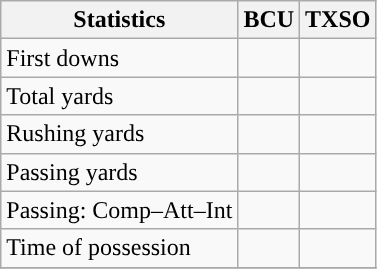<table class="wikitable" style="float: left;">
<tr>
<th>Statistics</th>
<th>BCU</th>
<th>TXSO</th>
</tr>
<tr>
<td>First downs</td>
<td></td>
<td></td>
</tr>
<tr>
<td>Total yards</td>
<td></td>
<td></td>
</tr>
<tr>
<td>Rushing yards</td>
<td></td>
<td></td>
</tr>
<tr>
<td>Passing yards</td>
<td></td>
<td></td>
</tr>
<tr>
<td>Passing: Comp–Att–Int</td>
<td></td>
<td></td>
</tr>
<tr>
<td>Time of possession</td>
<td></td>
<td></td>
</tr>
<tr>
</tr>
</table>
